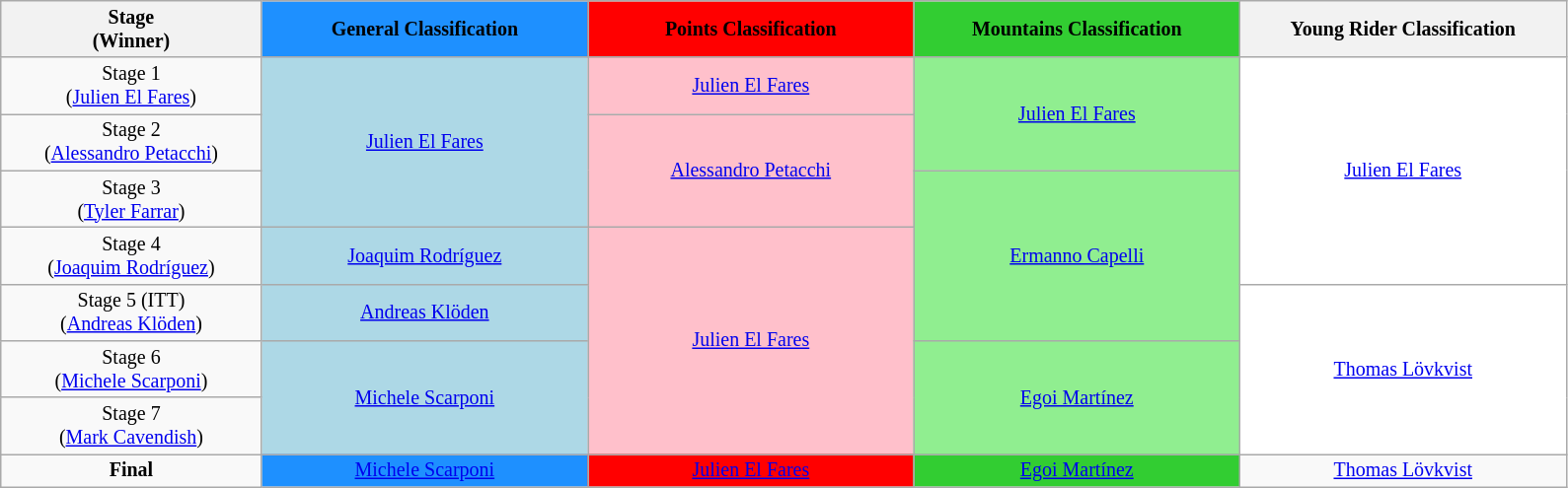<table class="wikitable" style="text-align: center; font-size:smaller;">
<tr>
<th width="12%"><strong>Stage<br>(Winner)</strong></th>
<th style="background-color:dodgerblue;" width="15%"><strong>General Classification</strong></th>
<th style="background-color:red;" width="15%"><strong>Points Classification</strong></th>
<th style="background-color:limegreen;" width="15%"><strong>Mountains Classification</strong></th>
<th style="background-color:offwhite;" width="15%"><strong>Young Rider Classification</strong></th>
</tr>
<tr>
<td>Stage 1<br>(<a href='#'>Julien El Fares</a>)</td>
<td style="background-color:lightblue;" rowspan="3"><a href='#'>Julien El Fares</a></td>
<td style="background-color:pink;" rowspan="1"><a href='#'>Julien El Fares</a></td>
<td style="background-color:lightgreen;" rowspan="2"><a href='#'>Julien El Fares</a></td>
<td style="background-color:white;" rowspan="4"><a href='#'>Julien El Fares</a></td>
</tr>
<tr>
<td>Stage 2<br>(<a href='#'>Alessandro Petacchi</a>)</td>
<td style="background-color:pink;" rowspan="2"><a href='#'>Alessandro Petacchi</a></td>
</tr>
<tr>
<td>Stage 3<br>(<a href='#'>Tyler Farrar</a>)</td>
<td style="background-color:lightgreen;" rowspan="3"><a href='#'>Ermanno Capelli</a></td>
</tr>
<tr>
<td>Stage 4<br>(<a href='#'>Joaquim Rodríguez</a>)</td>
<td style="background-color:lightblue;" rowspan="1"><a href='#'>Joaquim Rodríguez</a></td>
<td style="background-color:pink;" rowspan="4"><a href='#'>Julien El Fares</a></td>
</tr>
<tr>
<td>Stage 5 (ITT)<br> (<a href='#'>Andreas Klöden</a>)</td>
<td style="background-color:lightblue;" rowspan="1"><a href='#'>Andreas Klöden</a></td>
<td style="background-color:white;" rowspan="3"><a href='#'>Thomas Lövkvist</a></td>
</tr>
<tr>
<td>Stage 6<br>(<a href='#'>Michele Scarponi</a>)</td>
<td style="background-color:lightblue;" rowspan="2"><a href='#'>Michele Scarponi</a></td>
<td style="background-color:lightgreen;" rowspan="2"><a href='#'>Egoi Martínez</a></td>
</tr>
<tr>
<td>Stage 7<br>(<a href='#'>Mark Cavendish</a>)</td>
</tr>
<tr>
<td><strong>Final</strong><br></td>
<td style="background-color:dodgerblue;" rowspan="1"><a href='#'>Michele Scarponi</a></td>
<td style="background-color:red;" rowspan="1"><a href='#'>Julien El Fares</a></td>
<td style="background-color:limegreen;" rowspan="1"><a href='#'>Egoi Martínez</a></td>
<td style="background-color:offwhite;" rowspan="1"><a href='#'>Thomas Lövkvist</a></td>
</tr>
</table>
